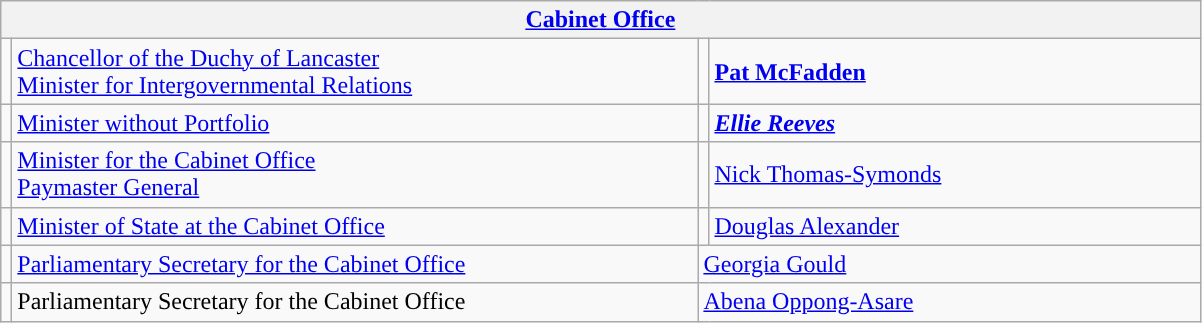<table class="wikitable">
<tr>
<th colspan="4"><a href='#'>Cabinet Office</a></th>
</tr>
<tr>
<td style="background: "></td>
<td style="width: 450px;"><a href='#'>Chancellor of the Duchy of Lancaster</a><br><a href='#'>Minister for Intergovernmental Relations</a></td>
<td style="background: "></td>
<td style="width: 320px;"><strong><a href='#'>Pat McFadden</a></strong></td>
</tr>
<tr>
<td style="background: "></td>
<td><a href='#'>Minister without Portfolio</a></td>
<td style="background: "></td>
<td style="width: 320px;"><strong><em><a href='#'>Ellie Reeves</a></em></strong><br></td>
</tr>
<tr>
<td style="background: "></td>
<td><a href='#'>Minister for the Cabinet Office</a><br><a href='#'>Paymaster General</a></td>
<td style="background: "></td>
<td><a href='#'>Nick Thomas-Symonds</a></td>
</tr>
<tr>
<td style="background: "></td>
<td><a href='#'>Minister of State at the Cabinet Office</a></td>
<td style="background: "></td>
<td colspan="2"><a href='#'>Douglas Alexander</a><br></td>
</tr>
<tr>
<td style="background: "></td>
<td><a href='#'>Parliamentary Secretary for the Cabinet Office</a></td>
<td colspan=2><a href='#'>Georgia Gould</a> </td>
</tr>
<tr>
<td style="background: "></td>
<td>Parliamentary Secretary for the Cabinet Office</td>
<td colspan=2><a href='#'>Abena Oppong-Asare</a></td>
</tr>
</table>
